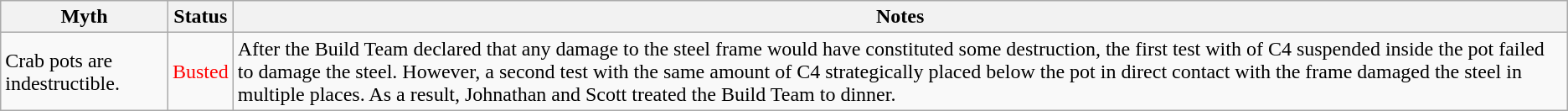<table class="wikitable plainrowheaders">
<tr>
<th scope"col">Myth</th>
<th scope"col">Status</th>
<th scope"col">Notes</th>
</tr>
<tr>
<td scope"row">Crab pots are indestructible.</td>
<td style="color:red">Busted</td>
<td>After the Build Team declared that any damage to the steel frame would have constituted some destruction, the first test with  of C4 suspended inside the pot failed to damage the steel. However, a second test with the same amount of C4 strategically placed below the pot in direct contact with the frame damaged the steel in multiple places. As a result, Johnathan and Scott treated the Build Team to dinner.</td>
</tr>
</table>
